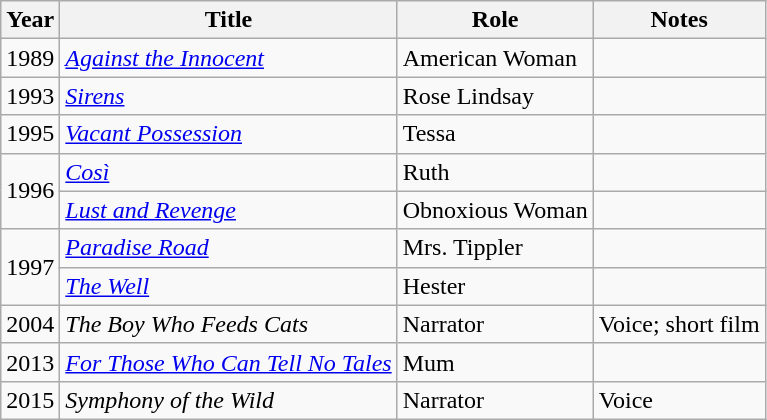<table class="wikitable sortable">
<tr>
<th>Year</th>
<th>Title</th>
<th>Role</th>
<th class="unsortable">Notes</th>
</tr>
<tr>
<td>1989</td>
<td><em><a href='#'>Against the Innocent</a></em></td>
<td>American Woman</td>
<td></td>
</tr>
<tr>
<td>1993</td>
<td><em><a href='#'>Sirens</a></em></td>
<td>Rose Lindsay</td>
<td></td>
</tr>
<tr>
<td>1995</td>
<td><em><a href='#'>Vacant Possession</a></em></td>
<td>Tessa</td>
<td></td>
</tr>
<tr>
<td rowspan="2">1996</td>
<td><em><a href='#'>Così</a></em></td>
<td>Ruth</td>
<td></td>
</tr>
<tr>
<td><em><a href='#'>Lust and Revenge</a></em></td>
<td>Obnoxious Woman</td>
<td></td>
</tr>
<tr>
<td rowspan="2">1997</td>
<td><em><a href='#'>Paradise Road</a></em></td>
<td>Mrs. Tippler</td>
<td></td>
</tr>
<tr>
<td data-sort-value="Well, The"><em><a href='#'>The Well</a></em></td>
<td>Hester</td>
<td></td>
</tr>
<tr>
<td>2004</td>
<td data-sort-value="Boy Who Feeds Cats, The"><em>The Boy Who Feeds Cats</em></td>
<td>Narrator</td>
<td>Voice; short film</td>
</tr>
<tr>
<td>2013</td>
<td><em><a href='#'>For Those Who Can Tell No Tales</a></em></td>
<td>Mum</td>
<td></td>
</tr>
<tr>
<td>2015</td>
<td><em>Symphony of the Wild</em></td>
<td>Narrator</td>
<td>Voice</td>
</tr>
</table>
